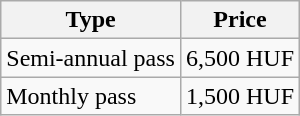<table class="wikitable">
<tr>
<th>Type</th>
<th>Price</th>
</tr>
<tr>
<td>Semi-annual pass</td>
<td>6,500 HUF</td>
</tr>
<tr>
<td>Monthly pass</td>
<td>1,500 HUF</td>
</tr>
</table>
